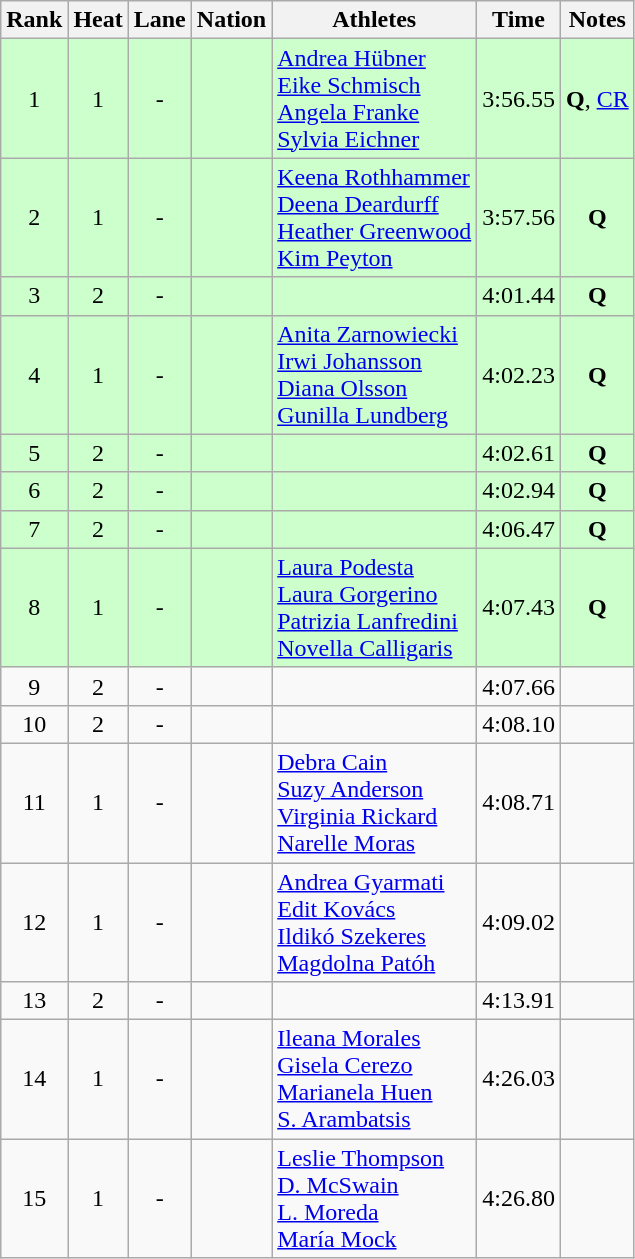<table class="wikitable sortable" style="text-align:center">
<tr>
<th>Rank</th>
<th>Heat</th>
<th>Lane</th>
<th>Nation</th>
<th>Athletes</th>
<th>Time</th>
<th>Notes</th>
</tr>
<tr bgcolor=ccffcc>
<td>1</td>
<td>1</td>
<td>-</td>
<td align=left></td>
<td align=left><a href='#'>Andrea Hübner</a><br><a href='#'>Eike Schmisch</a><br><a href='#'>Angela Franke</a><br><a href='#'>Sylvia Eichner</a></td>
<td>3:56.55</td>
<td><strong>Q</strong>, <a href='#'>CR</a></td>
</tr>
<tr bgcolor=ccffcc>
<td>2</td>
<td>1</td>
<td>-</td>
<td align=left></td>
<td align=left><a href='#'>Keena Rothhammer</a><br><a href='#'>Deena Deardurff</a><br><a href='#'>Heather Greenwood</a><br><a href='#'>Kim Peyton</a></td>
<td>3:57.56</td>
<td><strong>Q</strong></td>
</tr>
<tr bgcolor=ccffcc>
<td>3</td>
<td>2</td>
<td>-</td>
<td align=left></td>
<td align=left></td>
<td>4:01.44</td>
<td><strong>Q</strong></td>
</tr>
<tr bgcolor=ccffcc>
<td>4</td>
<td>1</td>
<td>-</td>
<td align=left></td>
<td align=left><a href='#'>Anita Zarnowiecki</a><br><a href='#'>Irwi Johansson</a><br><a href='#'>Diana Olsson</a><br><a href='#'>Gunilla Lundberg</a></td>
<td>4:02.23</td>
<td><strong>Q</strong></td>
</tr>
<tr bgcolor=ccffcc>
<td>5</td>
<td>2</td>
<td>-</td>
<td align=left></td>
<td align=left></td>
<td>4:02.61</td>
<td><strong>Q</strong></td>
</tr>
<tr bgcolor=ccffcc>
<td>6</td>
<td>2</td>
<td>-</td>
<td align=left></td>
<td align=left></td>
<td>4:02.94</td>
<td><strong>Q</strong></td>
</tr>
<tr bgcolor=ccffcc>
<td>7</td>
<td>2</td>
<td>-</td>
<td align=left></td>
<td align=left></td>
<td>4:06.47</td>
<td><strong>Q</strong></td>
</tr>
<tr bgcolor=ccffcc>
<td>8</td>
<td>1</td>
<td>-</td>
<td align=left></td>
<td align=left><a href='#'>Laura Podesta</a><br><a href='#'>Laura Gorgerino</a><br><a href='#'>Patrizia Lanfredini</a><br><a href='#'>Novella Calligaris</a></td>
<td>4:07.43</td>
<td><strong>Q</strong></td>
</tr>
<tr>
<td>9</td>
<td>2</td>
<td>-</td>
<td align=left></td>
<td></td>
<td>4:07.66</td>
<td></td>
</tr>
<tr>
<td>10</td>
<td>2</td>
<td>-</td>
<td align=left></td>
<td></td>
<td>4:08.10</td>
<td></td>
</tr>
<tr>
<td>11</td>
<td>1</td>
<td>-</td>
<td align=left></td>
<td align=left><a href='#'>Debra Cain</a><br><a href='#'>Suzy Anderson</a><br><a href='#'>Virginia Rickard</a><br><a href='#'>Narelle Moras</a></td>
<td>4:08.71</td>
<td></td>
</tr>
<tr>
<td>12</td>
<td>1</td>
<td>-</td>
<td align=left></td>
<td align=left><a href='#'>Andrea Gyarmati</a><br><a href='#'>Edit Kovács</a><br><a href='#'>Ildikó Szekeres</a><br><a href='#'>Magdolna Patóh</a></td>
<td>4:09.02</td>
<td></td>
</tr>
<tr>
<td>13</td>
<td>2</td>
<td>-</td>
<td align=left></td>
<td></td>
<td>4:13.91</td>
<td></td>
</tr>
<tr>
<td>14</td>
<td>1</td>
<td>-</td>
<td align=left></td>
<td align=left><a href='#'>Ileana Morales</a><br><a href='#'>Gisela Cerezo</a><br><a href='#'>Marianela Huen</a><br><a href='#'>S. Arambatsis</a></td>
<td>4:26.03</td>
<td></td>
</tr>
<tr>
<td>15</td>
<td>1</td>
<td>-</td>
<td align=left></td>
<td align=left><a href='#'>Leslie Thompson</a><br><a href='#'>D. McSwain</a><br><a href='#'>L. Moreda</a><br><a href='#'>María Mock</a></td>
<td>4:26.80</td>
<td></td>
</tr>
</table>
